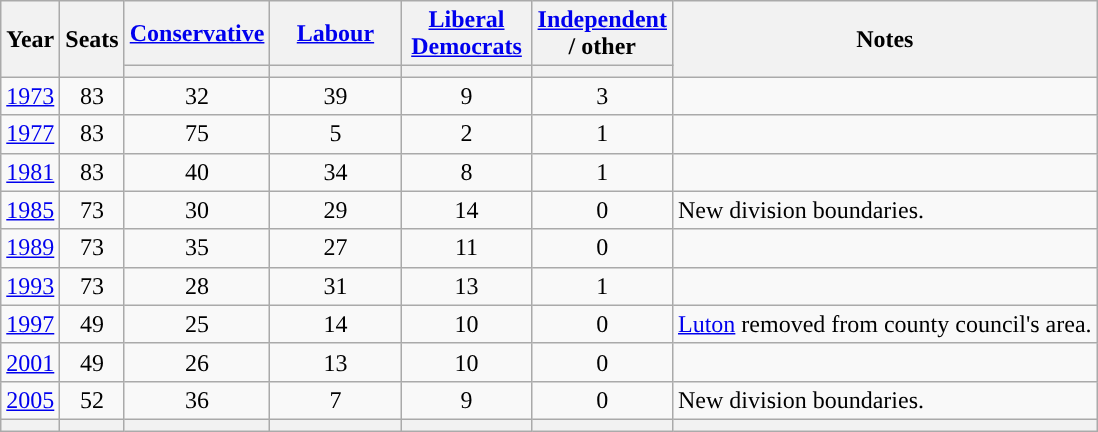<table class=wikitable style=text-align:center>
<tr>
<th rowspan=2>Year</th>
<th rowspan=2>Seats</th>
<th width="80"><a href='#'>Conservative</a></th>
<th width="80"><a href='#'><strong>Labour</strong></a></th>
<th width="80"><a href='#'><strong>Liberal Democrats</strong></a></th>
<th width="80"><a href='#'><strong>Independent</strong></a> / other</th>
<th rowspan=2><strong>Notes</strong></th>
</tr>
<tr>
<th style="background-color: "></th>
<th style="background-color: "></th>
<th style="background-color: "></th>
<th style="background-color: "></th>
</tr>
<tr>
<td><a href='#'>1973</a></td>
<td>83</td>
<td>32</td>
<td>39</td>
<td>9</td>
<td>3</td>
<td></td>
</tr>
<tr>
<td><a href='#'>1977</a></td>
<td>83</td>
<td>75</td>
<td>5</td>
<td>2</td>
<td>1</td>
<td></td>
</tr>
<tr>
<td><a href='#'>1981</a></td>
<td>83</td>
<td>40</td>
<td>34</td>
<td>8</td>
<td>1</td>
<td></td>
</tr>
<tr>
<td><a href='#'>1985</a></td>
<td>73</td>
<td>30</td>
<td>29</td>
<td>14</td>
<td>0</td>
<td align=left>New division boundaries.</td>
</tr>
<tr>
<td><a href='#'>1989</a></td>
<td>73</td>
<td>35</td>
<td>27</td>
<td>11</td>
<td>0</td>
<td></td>
</tr>
<tr>
<td><a href='#'>1993</a></td>
<td>73</td>
<td>28</td>
<td>31</td>
<td>13</td>
<td>1</td>
<td></td>
</tr>
<tr>
<td><a href='#'>1997</a></td>
<td>49</td>
<td>25</td>
<td>14</td>
<td>10</td>
<td>0</td>
<td align=left><a href='#'>Luton</a> removed from county council's area.</td>
</tr>
<tr>
<td><a href='#'>2001</a></td>
<td>49</td>
<td>26</td>
<td>13</td>
<td>10</td>
<td>0</td>
<td></td>
</tr>
<tr>
<td><a href='#'>2005</a></td>
<td>52</td>
<td>36</td>
<td>7</td>
<td>9</td>
<td>0</td>
<td align=left>New division boundaries.</td>
</tr>
<tr>
<th></th>
<th></th>
<th style="background-color: "></th>
<th style="background-color: "></th>
<th style="background-color: "></th>
<th style="background-color: "></th>
<th></th>
</tr>
</table>
